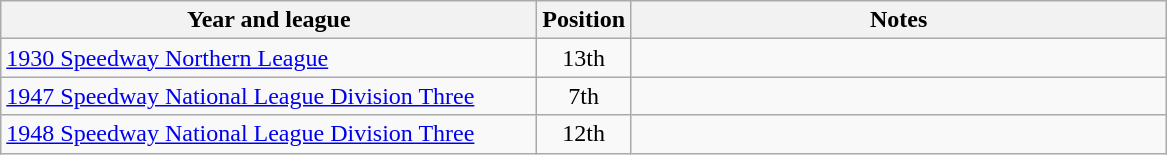<table class="wikitable">
<tr>
<th width=350>Year and league</th>
<th width=50>Position</th>
<th width=350>Notes</th>
</tr>
<tr align=center>
<td align="left"><a href='#'>1930 Speedway Northern League</a></td>
<td>13th</td>
<td></td>
</tr>
<tr align=center>
<td align="left"><a href='#'>1947 Speedway National League Division Three</a></td>
<td>7th</td>
<td></td>
</tr>
<tr align=center>
<td align="left"><a href='#'>1948 Speedway National League Division Three</a></td>
<td>12th</td>
<td></td>
</tr>
</table>
